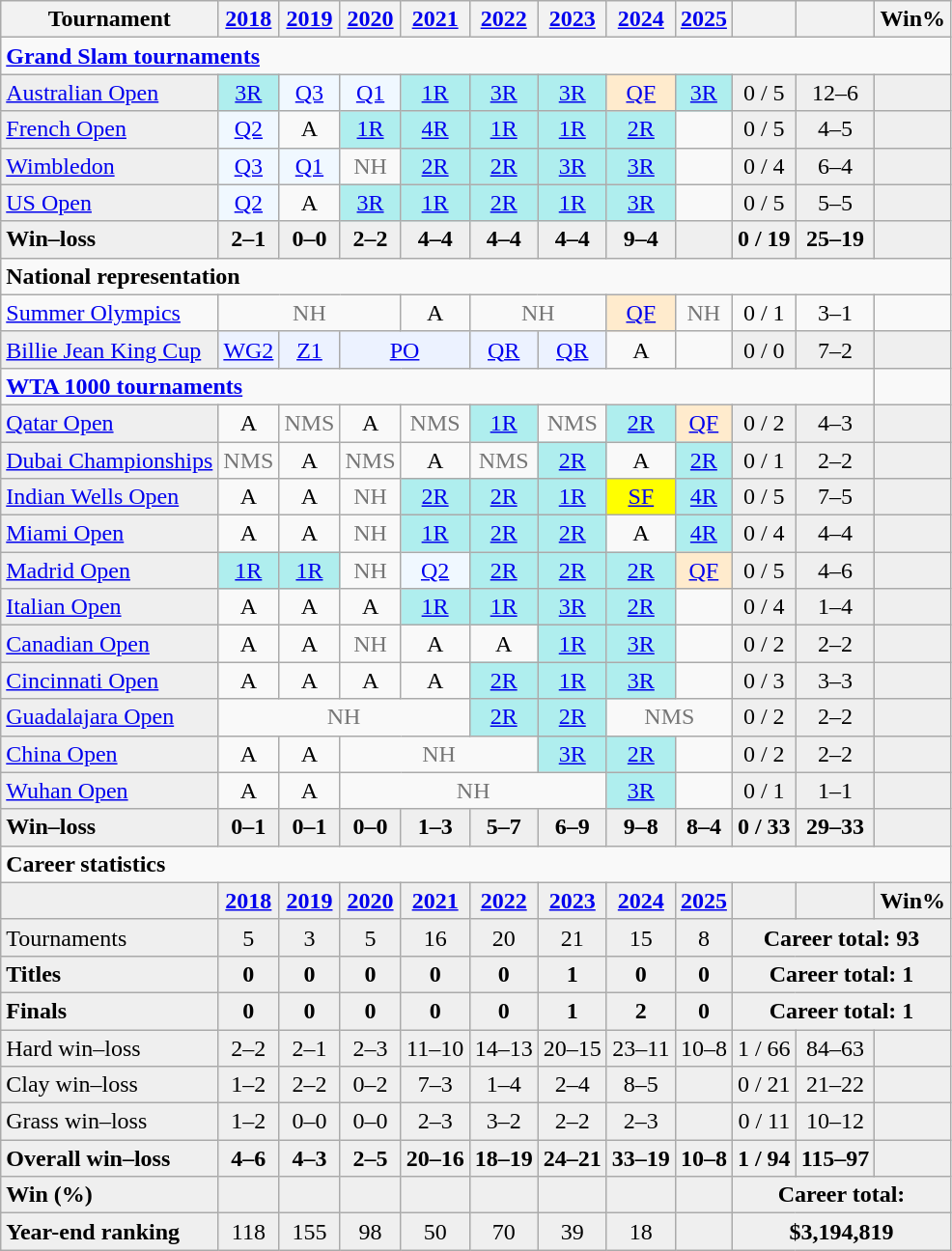<table class=wikitable style=text-align:center>
<tr>
<th>Tournament</th>
<th><a href='#'>2018</a></th>
<th><a href='#'>2019</a></th>
<th><a href='#'>2020</a></th>
<th><a href='#'>2021</a></th>
<th><a href='#'>2022</a></th>
<th><a href='#'>2023</a></th>
<th><a href='#'>2024</a></th>
<th><a href='#'>2025</a></th>
<th></th>
<th></th>
<th>Win%</th>
</tr>
<tr>
<td colspan="12" style="text-align:left"><strong><a href='#'>Grand Slam tournaments</a></strong></td>
</tr>
<tr>
<td style=text-align:left;background:#efefef><a href='#'>Australian Open</a></td>
<td style=background:#afeeee><a href='#'>3R</a></td>
<td style=background:#f0f8ff><a href='#'>Q3</a></td>
<td style=background:#f0f8ff><a href='#'>Q1</a></td>
<td style=background:#afeeee><a href='#'>1R</a></td>
<td style=background:#afeeee><a href='#'>3R</a></td>
<td style=background:#afeeee><a href='#'>3R</a></td>
<td style=background:#ffebcd><a href='#'>QF</a></td>
<td style=background:#afeeee><a href='#'>3R</a></td>
<td style=background:#efefef>0 / 5</td>
<td style=background:#efefef>12–6</td>
<td style=background:#efefef></td>
</tr>
<tr>
<td style=text-align:left;background:#efefef><a href='#'>French Open</a></td>
<td style=background:#f0f8ff><a href='#'>Q2</a></td>
<td>A</td>
<td style=background:#afeeee><a href='#'>1R</a></td>
<td style=background:#afeeee><a href='#'>4R</a></td>
<td style=background:#afeeee><a href='#'>1R</a></td>
<td style=background:#afeeee><a href='#'>1R</a></td>
<td style=background:#afeeee><a href='#'>2R</a></td>
<td></td>
<td style=background:#efefef>0 / 5</td>
<td style=background:#efefef>4–5</td>
<td style=background:#efefef></td>
</tr>
<tr>
<td style=text-align:left;background:#efefef><a href='#'>Wimbledon</a></td>
<td style=background:#f0f8ff><a href='#'>Q3</a></td>
<td style=background:#f0f8ff><a href='#'>Q1</a></td>
<td style=color:#767676>NH</td>
<td style=background:#afeeee><a href='#'>2R</a></td>
<td style=background:#afeeee><a href='#'>2R</a></td>
<td style=background:#afeeee><a href='#'>3R</a></td>
<td style=background:#afeeee><a href='#'>3R</a></td>
<td></td>
<td style=background:#efefef>0 / 4</td>
<td style=background:#efefef>6–4</td>
<td style=background:#efefef></td>
</tr>
<tr>
<td style=text-align:left;background:#efefef><a href='#'>US Open</a></td>
<td style=background:#f0f8ff><a href='#'>Q2</a></td>
<td>A</td>
<td style=background:#afeeee><a href='#'>3R</a></td>
<td style=background:#afeeee><a href='#'>1R</a></td>
<td style=background:#afeeee><a href='#'>2R</a></td>
<td style=background:#afeeee><a href='#'>1R</a></td>
<td style=background:#afeeee><a href='#'>3R</a></td>
<td></td>
<td style=background:#efefef>0 / 5</td>
<td style=background:#efefef>5–5</td>
<td style=background:#efefef></td>
</tr>
<tr style=font-weight:bold;background:#efefef>
<td style=text-align:left>Win–loss</td>
<td>2–1</td>
<td>0–0</td>
<td>2–2</td>
<td>4–4</td>
<td>4–4</td>
<td>4–4</td>
<td>9–4</td>
<td></td>
<td>0 / 19</td>
<td>25–19</td>
<td></td>
</tr>
<tr>
<td colspan="13" style="text-align:left"><strong>National representation</strong></td>
</tr>
<tr>
<td style=text-align:left><a href='#'>Summer Olympics</a></td>
<td style=color:#767676 colspan=3>NH</td>
<td>A</td>
<td colspan="2" style="color:#767676">NH</td>
<td style=background:#ffebcd><a href='#'>QF</a></td>
<td style="color:#767676">NH</td>
<td>0 / 1</td>
<td>3–1</td>
<td></td>
</tr>
<tr>
<td style=text-align:left;background:#efefef><a href='#'>Billie Jean King Cup</a></td>
<td style=background:#ecf2ff><a href='#'>WG2</a></td>
<td style=background:#ecf2ff><a href='#'>Z1</a></td>
<td colspan=2 style=background:#ecf2ff><a href='#'>PO</a></td>
<td style=background:#ecf2ff><a href='#'>QR</a></td>
<td style=background:#ecf2ff><a href='#'>QR</a></td>
<td>A</td>
<td></td>
<td style=background:#efefef>0 / 0</td>
<td style=background:#efefef>7–2</td>
<td style=background:#efefef></td>
</tr>
<tr>
<td colspan="11" style="text-align:left"><strong><a href='#'>WTA 1000 tournaments</a></strong></td>
</tr>
<tr>
<td style=text-align:left;background:#efefef><a href='#'>Qatar Open</a></td>
<td>A</td>
<td style=color:#767676>NMS</td>
<td>A</td>
<td style=color:#767676>NMS</td>
<td style=background:#afeeee><a href='#'>1R</a></td>
<td style=color:#767676>NMS</td>
<td style=background:#afeeee><a href='#'>2R</a></td>
<td style=background:#ffebcd><a href='#'>QF</a></td>
<td style=background:#efefef>0 / 2</td>
<td style=background:#efefef>4–3</td>
<td style=background:#efefef></td>
</tr>
<tr>
<td style=text-align:left;background:#efefef><a href='#'>Dubai Championships</a></td>
<td style=color:#767676>NMS</td>
<td>A</td>
<td style=color:#767676>NMS</td>
<td>A</td>
<td style=color:#767676>NMS</td>
<td bgcolor=afeeee><a href='#'>2R</a></td>
<td>A</td>
<td bgcolor=afeeee><a href='#'>2R</a></td>
<td style=background:#efefef>0 / 1</td>
<td style=background:#efefef>2–2</td>
<td style=background:#efefef></td>
</tr>
<tr>
<td style=text-align:left;background:#efefef><a href='#'>Indian Wells Open</a></td>
<td>A</td>
<td>A</td>
<td style=color:#767676>NH</td>
<td style=background:#afeeee><a href='#'>2R</a></td>
<td style=background:#afeeee><a href='#'>2R</a></td>
<td style=background:#afeeee><a href='#'>1R</a></td>
<td bgcolor=yellow><a href='#'>SF</a></td>
<td style=background:#afeeee><a href='#'>4R</a></td>
<td style=background:#efefef>0 / 5</td>
<td style=background:#efefef>7–5</td>
<td style=background:#efefef></td>
</tr>
<tr>
<td style=text-align:left;background:#efefef><a href='#'>Miami Open</a></td>
<td>A</td>
<td>A</td>
<td style=color:#767676>NH</td>
<td style=background:#afeeee><a href='#'>1R</a></td>
<td style=background:#afeeee><a href='#'>2R</a></td>
<td style=background:#afeeee><a href='#'>2R</a></td>
<td>A</td>
<td style=background:#afeeee><a href='#'>4R</a></td>
<td style=background:#efefef>0 / 4</td>
<td style=background:#efefef>4–4</td>
<td style=background:#efefef></td>
</tr>
<tr>
<td style=text-align:left;background:#efefef><a href='#'>Madrid Open</a></td>
<td style=background:#afeeee><a href='#'>1R</a></td>
<td style=background:#afeeee><a href='#'>1R</a></td>
<td style=color:#767676>NH</td>
<td style=background:#f0f8ff><a href='#'>Q2</a></td>
<td style=background:#afeeee><a href='#'>2R</a></td>
<td style=background:#afeeee><a href='#'>2R</a></td>
<td style=background:#afeeee><a href='#'>2R</a></td>
<td style=background:#ffebcd><a href='#'>QF</a></td>
<td style=background:#efefef>0 / 5</td>
<td style=background:#efefef>4–6</td>
<td style=background:#efefef></td>
</tr>
<tr>
<td style=text-align:left;background:#efefef><a href='#'>Italian Open</a></td>
<td>A</td>
<td>A</td>
<td>A</td>
<td style=background:#afeeee><a href='#'>1R</a></td>
<td style=background:#afeeee><a href='#'>1R</a></td>
<td style=background:#afeeee><a href='#'>3R</a></td>
<td style=background:#afeeee><a href='#'>2R</a></td>
<td></td>
<td style=background:#efefef>0 / 4</td>
<td style=background:#efefef>1–4</td>
<td style=background:#efefef></td>
</tr>
<tr>
<td style=text-align:left;background:#efefef><a href='#'>Canadian Open</a></td>
<td>A</td>
<td>A</td>
<td style=color:#767676>NH</td>
<td>A</td>
<td>A</td>
<td style=background:#afeeee><a href='#'>1R</a></td>
<td style=background:#afeeee><a href='#'>3R</a></td>
<td></td>
<td style=background:#efefef>0 / 2</td>
<td style=background:#efefef>2–2</td>
<td style=background:#efefef></td>
</tr>
<tr>
<td style=text-align:left;background:#efefef><a href='#'>Cincinnati Open</a></td>
<td>A</td>
<td>A</td>
<td>A</td>
<td>A</td>
<td style=background:#afeeee><a href='#'>2R</a></td>
<td style=background:#afeeee><a href='#'>1R</a></td>
<td style=background:#afeeee><a href='#'>3R</a></td>
<td></td>
<td style=background:#efefef>0 / 3</td>
<td style=background:#efefef>3–3</td>
<td style=background:#efefef></td>
</tr>
<tr>
<td style=text-align:left;background:#efefef><a href='#'>Guadalajara Open</a></td>
<td colspan=4 style=color:#767676>NH</td>
<td style=background:#afeeee><a href='#'>2R</a></td>
<td style=background:#afeeee><a href='#'>2R</a></td>
<td colspan=2 style=color:#767676>NMS</td>
<td style=background:#efefef>0 / 2</td>
<td style=background:#efefef>2–2</td>
<td style=background:#efefef></td>
</tr>
<tr>
<td style=text-align:left;background:#efefef><a href='#'>China Open</a></td>
<td>A</td>
<td>A</td>
<td colspan=3 style=color:#767676>NH</td>
<td style=background:#afeeee><a href='#'>3R</a></td>
<td style=background:#afeeee><a href='#'>2R</a></td>
<td></td>
<td style=background:#efefef>0 / 2</td>
<td style=background:#efefef>2–2</td>
<td style=background:#efefef></td>
</tr>
<tr>
<td style=text-align:left;background:#efefef><a href='#'>Wuhan Open</a></td>
<td>A</td>
<td>A</td>
<td colspan=4 style=color:#767676>NH</td>
<td style=background:#afeeee><a href='#'>3R</a></td>
<td></td>
<td style=background:#efefef>0 / 1</td>
<td style=background:#efefef>1–1</td>
<td style=background:#efefef></td>
</tr>
<tr style=font-weight:bold;background:#efefef>
<td style=text-align:left>Win–loss</td>
<td>0–1</td>
<td>0–1</td>
<td>0–0</td>
<td>1–3</td>
<td>5–7</td>
<td>6–9</td>
<td>9–8</td>
<td>8–4</td>
<td>0 / 33</td>
<td>29–33</td>
<td></td>
</tr>
<tr>
<td colspan="12" style="text-align:left"><strong>Career statistics</strong></td>
</tr>
<tr style=font-weight:bold;background:#efefef>
<td></td>
<td><a href='#'>2018</a></td>
<td><a href='#'>2019</a></td>
<td><a href='#'>2020</a></td>
<td><a href='#'>2021</a></td>
<td><a href='#'>2022</a></td>
<td><a href='#'>2023</a></td>
<td><a href='#'>2024</a></td>
<td><a href='#'>2025</a></td>
<td></td>
<td></td>
<td>Win%</td>
</tr>
<tr style=background:#efefef>
<td style=text-align:left>Tournaments</td>
<td>5</td>
<td>3</td>
<td>5</td>
<td>16</td>
<td>20</td>
<td>21</td>
<td>15</td>
<td>8</td>
<td colspan="3"><strong>Career total: 93</strong></td>
</tr>
<tr style=font-weight:bold;background:#efefef>
<td style=text-align:left>Titles</td>
<td>0</td>
<td>0</td>
<td>0</td>
<td>0</td>
<td>0</td>
<td>1</td>
<td>0</td>
<td>0</td>
<td colspan="3">Career total: 1</td>
</tr>
<tr style=font-weight:bold;background:#efefef>
<td style=text-align:left>Finals</td>
<td>0</td>
<td>0</td>
<td>0</td>
<td>0</td>
<td>0</td>
<td>1</td>
<td>2</td>
<td>0</td>
<td colspan="3">Career total: 1</td>
</tr>
<tr style=background:#efefef>
<td style=text-align:left>Hard win–loss</td>
<td>2–2</td>
<td>2–1</td>
<td>2–3</td>
<td>11–10</td>
<td>14–13</td>
<td>20–15</td>
<td>23–11</td>
<td>10–8</td>
<td>1 / 66</td>
<td>84–63</td>
<td></td>
</tr>
<tr style=background:#efefef>
<td style=text-align:left>Clay win–loss</td>
<td>1–2</td>
<td>2–2</td>
<td>0–2</td>
<td>7–3</td>
<td>1–4</td>
<td>2–4</td>
<td>8–5</td>
<td></td>
<td>0 / 21</td>
<td>21–22</td>
<td></td>
</tr>
<tr style=background:#efefef>
<td style=text-align:left>Grass win–loss</td>
<td>1–2</td>
<td>0–0</td>
<td>0–0</td>
<td>2–3</td>
<td>3–2</td>
<td>2–2</td>
<td>2–3</td>
<td></td>
<td>0 / 11</td>
<td>10–12</td>
<td></td>
</tr>
<tr style=font-weight:bold;background:#efefef>
<td style=text-align:left>Overall win–loss</td>
<td>4–6</td>
<td>4–3</td>
<td>2–5</td>
<td>20–16</td>
<td>18–19</td>
<td>24–21</td>
<td>33–19</td>
<td>10–8</td>
<td>1 / 94</td>
<td>115–97</td>
<td></td>
</tr>
<tr style=font-weight:bold;background:#efefef>
<td style=text-align:left>Win (%)</td>
<td></td>
<td></td>
<td></td>
<td></td>
<td></td>
<td></td>
<td></td>
<td></td>
<td colspan="3">Career total: </td>
</tr>
<tr style=background:#efefef>
<td style=text-align:left><strong>Year-end ranking</strong></td>
<td>118</td>
<td>155</td>
<td>98</td>
<td>50</td>
<td>70</td>
<td>39</td>
<td>18</td>
<td></td>
<td colspan="3"><strong>$3,194,819</strong></td>
</tr>
</table>
